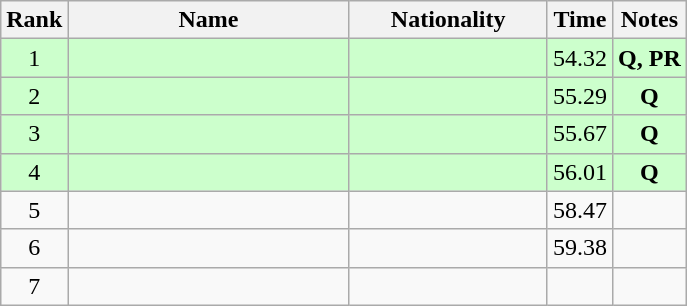<table class="wikitable sortable" style="text-align:center">
<tr>
<th>Rank</th>
<th style="width:180px">Name</th>
<th style="width:125px">Nationality</th>
<th>Time</th>
<th>Notes</th>
</tr>
<tr style="background:#cfc;">
<td>1</td>
<td style="text-align:left;"></td>
<td style="text-align:left;"></td>
<td>54.32</td>
<td><strong>Q, PR</strong></td>
</tr>
<tr style="background:#cfc;">
<td>2</td>
<td style="text-align:left;"></td>
<td style="text-align:left;"></td>
<td>55.29</td>
<td><strong>Q</strong></td>
</tr>
<tr style="background:#cfc;">
<td>3</td>
<td style="text-align:left;"></td>
<td style="text-align:left;"></td>
<td>55.67</td>
<td><strong>Q</strong></td>
</tr>
<tr style="background:#cfc;">
<td>4</td>
<td style="text-align:left;"></td>
<td style="text-align:left;"></td>
<td>56.01</td>
<td><strong>Q</strong></td>
</tr>
<tr>
<td>5</td>
<td style="text-align:left;"></td>
<td style="text-align:left;"></td>
<td>58.47</td>
<td></td>
</tr>
<tr>
<td>6</td>
<td style="text-align:left;"></td>
<td style="text-align:left;"></td>
<td>59.38</td>
<td></td>
</tr>
<tr>
<td>7</td>
<td style="text-align:left;"></td>
<td style="text-align:left;"></td>
<td></td>
<td></td>
</tr>
</table>
